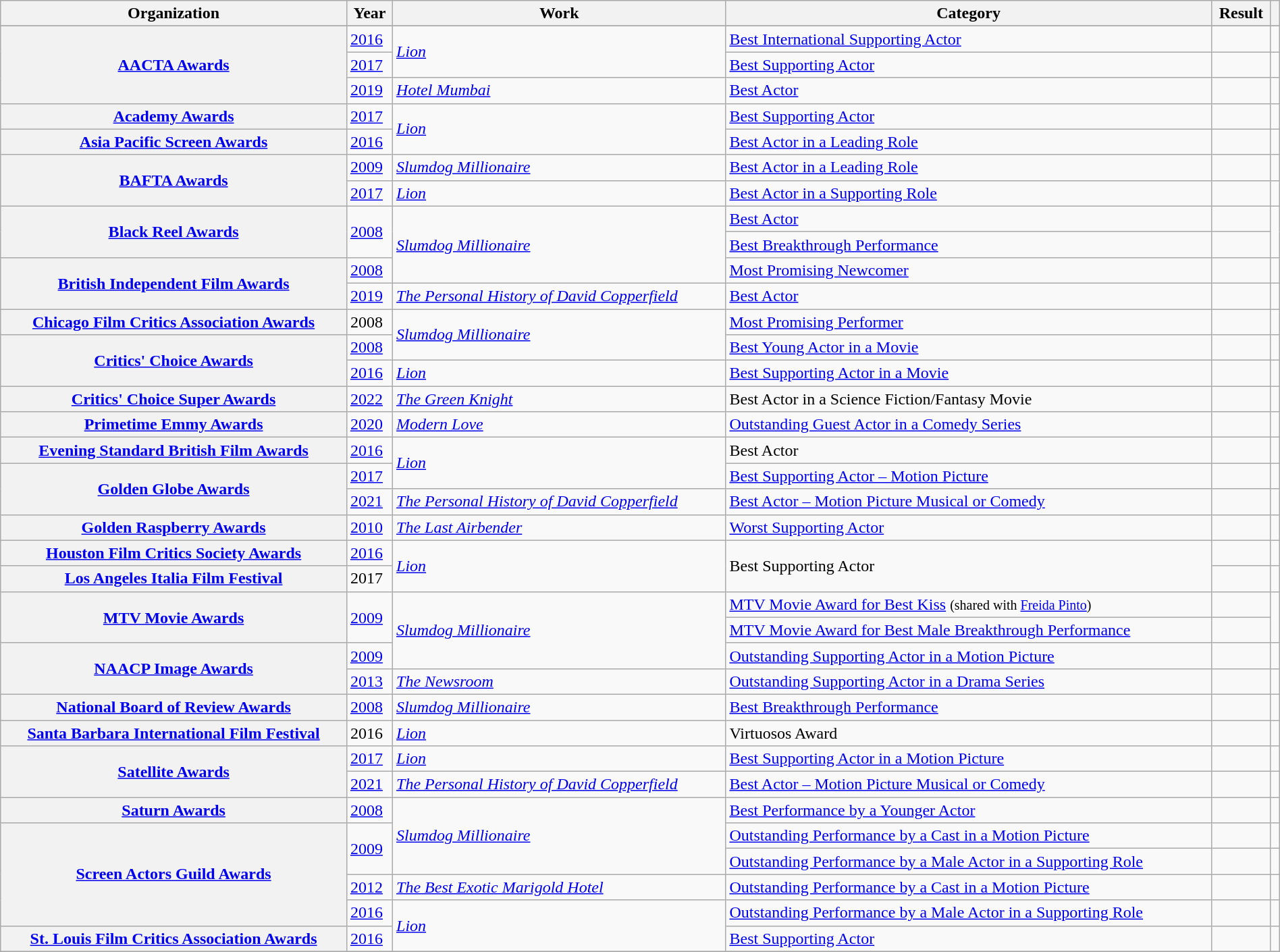<table class="wikitable sortable plainrowheaders" style="width: 100%;">
<tr>
<th scope="col">Organization</th>
<th scope="col">Year</th>
<th scope="col">Work</th>
<th scope="col">Category</th>
<th scope="col">Result</th>
<th scope="col" class="unsortable"></th>
</tr>
<tr>
</tr>
<tr>
<th scope="row" rowspan="3"><a href='#'>AACTA Awards</a> </th>
<td><a href='#'>2016</a></td>
<td rowspan="2"><em><a href='#'>Lion</a></em></td>
<td><a href='#'>Best International Supporting Actor</a></td>
<td></td>
<td style="text-align:center;"></td>
</tr>
<tr>
<td><a href='#'>2017</a></td>
<td><a href='#'>Best Supporting Actor</a></td>
<td></td>
<td style="text-align:center;"></td>
</tr>
<tr>
<td><a href='#'>2019</a></td>
<td><em><a href='#'>Hotel Mumbai</a></em></td>
<td><a href='#'>Best Actor</a></td>
<td></td>
<td style="text-align:center;"></td>
</tr>
<tr>
<th scope="row"><a href='#'>Academy Awards</a></th>
<td><a href='#'>2017</a></td>
<td rowspan="2"><em><a href='#'>Lion</a></em></td>
<td><a href='#'>Best Supporting Actor</a></td>
<td></td>
<td style="text-align:center;"></td>
</tr>
<tr>
<th scope="row"><a href='#'>Asia Pacific Screen Awards</a></th>
<td><a href='#'>2016</a></td>
<td><a href='#'>Best Actor in a Leading Role</a></td>
<td></td>
<td style="text-align:center;"></td>
</tr>
<tr>
<th scope="row" rowspan="2"><a href='#'>BAFTA Awards</a> </th>
<td><a href='#'>2009</a></td>
<td><em><a href='#'>Slumdog Millionaire</a></em></td>
<td><a href='#'>Best Actor in a Leading Role</a></td>
<td></td>
<td style="text-align:center;"></td>
</tr>
<tr>
<td><a href='#'>2017</a></td>
<td><em><a href='#'>Lion</a></em></td>
<td><a href='#'>Best Actor in a Supporting Role</a></td>
<td></td>
<td style="text-align:center;"></td>
</tr>
<tr>
<th scope="row" rowspan="2"><a href='#'>Black Reel Awards</a></th>
<td rowspan="2"><a href='#'>2008</a></td>
<td rowspan="3"><em><a href='#'>Slumdog Millionaire</a></em></td>
<td><a href='#'>Best Actor</a></td>
<td></td>
<td style="text-align:center;" rowspan="2"></td>
</tr>
<tr>
<td><a href='#'>Best Breakthrough Performance</a></td>
<td></td>
</tr>
<tr>
<th scope="row" rowspan="2"><a href='#'>British Independent Film Awards</a></th>
<td><a href='#'>2008</a></td>
<td><a href='#'>Most Promising Newcomer</a></td>
<td></td>
<td style="text-align:center;"></td>
</tr>
<tr>
<td><a href='#'>2019</a></td>
<td><em><a href='#'>The Personal History of David Copperfield</a></em></td>
<td><a href='#'>Best Actor</a></td>
<td></td>
<td style="text-align:center;"></td>
</tr>
<tr>
<th scope="row"><a href='#'>Chicago Film Critics Association Awards</a> </th>
<td>2008</td>
<td rowspan="2"><em><a href='#'>Slumdog Millionaire</a></em></td>
<td><a href='#'>Most Promising Performer</a></td>
<td></td>
<td style="text-align:center;"></td>
</tr>
<tr>
<th scope="row" rowspan="2"><a href='#'>Critics' Choice Awards</a></th>
<td><a href='#'>2008</a></td>
<td><a href='#'>Best Young Actor in a Movie</a></td>
<td></td>
<td style="text-align:center;"></td>
</tr>
<tr>
<td><a href='#'>2016</a></td>
<td><em><a href='#'>Lion</a></em></td>
<td><a href='#'>Best Supporting Actor in a Movie</a></td>
<td></td>
<td style="text-align:center;"></td>
</tr>
<tr>
<th scope="row"><a href='#'>Critics' Choice Super Awards</a></th>
<td><a href='#'>2022</a></td>
<td><em><a href='#'>The Green Knight</a></em></td>
<td>Best Actor in a Science Fiction/Fantasy Movie</td>
<td></td>
<td style="text-align:center;"></td>
</tr>
<tr>
<th scope="row"><a href='#'>Primetime Emmy Awards</a>  </th>
<td><a href='#'>2020</a></td>
<td><em><a href='#'>Modern Love</a></em></td>
<td><a href='#'>Outstanding Guest Actor in a Comedy Series</a></td>
<td></td>
<td style="text-align:center;"></td>
</tr>
<tr>
<th scope="row"><a href='#'>Evening Standard British Film Awards</a></th>
<td><a href='#'>2016</a></td>
<td rowspan="2"><em><a href='#'>Lion</a></em></td>
<td>Best Actor</td>
<td></td>
<td style="text-align:center;"></td>
</tr>
<tr>
<th scope="row" rowspan="2"><a href='#'>Golden Globe Awards</a> </th>
<td><a href='#'>2017</a></td>
<td><a href='#'>Best Supporting Actor – Motion Picture</a></td>
<td></td>
<td style="text-align:center;"></td>
</tr>
<tr>
<td><a href='#'>2021</a></td>
<td><em><a href='#'>The Personal History of David Copperfield</a></em></td>
<td><a href='#'>Best Actor – Motion Picture Musical or Comedy</a></td>
<td></td>
<td style="text-align:center;"></td>
</tr>
<tr>
<th scope="row"><a href='#'>Golden Raspberry Awards</a></th>
<td><a href='#'>2010</a></td>
<td><em><a href='#'>The Last Airbender</a></em></td>
<td><a href='#'>Worst Supporting Actor</a></td>
<td></td>
<td style="text-align:center;"></td>
</tr>
<tr>
<th scope="row"><a href='#'>Houston Film Critics Society Awards</a> </th>
<td><a href='#'>2016</a></td>
<td rowspan="2"><em><a href='#'>Lion</a></em></td>
<td rowspan="2">Best Supporting Actor</td>
<td></td>
<td style="text-align:center;"></td>
</tr>
<tr>
<th scope="row"><a href='#'>Los Angeles Italia Film Festival</a> </th>
<td>2017</td>
<td></td>
<td style="text-align:center;"></td>
</tr>
<tr>
<th scope="row" rowspan="2"><a href='#'>MTV Movie Awards</a> </th>
<td rowspan="2"><a href='#'>2009</a></td>
<td rowspan="3"><em><a href='#'>Slumdog Millionaire</a></em></td>
<td><a href='#'>MTV Movie Award for Best Kiss</a> <small>(shared with <a href='#'>Freida Pinto</a>)</small></td>
<td></td>
<td style="text-align:center;" rowspan="2"></td>
</tr>
<tr>
<td><a href='#'>MTV Movie Award for Best Male Breakthrough Performance</a></td>
<td></td>
</tr>
<tr>
<th scope="row" rowspan="2"><a href='#'>NAACP Image Awards</a> </th>
<td><a href='#'>2009</a></td>
<td><a href='#'>Outstanding Supporting Actor in a Motion Picture</a></td>
<td></td>
<td style="text-align:center;"></td>
</tr>
<tr>
<td><a href='#'>2013</a></td>
<td><em><a href='#'>The Newsroom</a></em></td>
<td><a href='#'>Outstanding Supporting Actor in a Drama Series</a></td>
<td></td>
<td style="text-align:center;"></td>
</tr>
<tr>
<th scope="row"><a href='#'>National Board of Review Awards</a></th>
<td><a href='#'>2008</a></td>
<td><em><a href='#'>Slumdog Millionaire</a></em></td>
<td><a href='#'>Best Breakthrough Performance</a></td>
<td></td>
<td style="text-align:center;"></td>
</tr>
<tr>
<th scope="row"><a href='#'>Santa Barbara International Film Festival</a> </th>
<td>2016</td>
<td><em><a href='#'>Lion</a></em></td>
<td>Virtuosos Award</td>
<td></td>
<td style="text-align:center;"></td>
</tr>
<tr>
<th scope="row" rowspan="2"><a href='#'>Satellite Awards</a></th>
<td><a href='#'>2017</a></td>
<td><em><a href='#'>Lion</a></em></td>
<td><a href='#'>Best Supporting Actor in a Motion Picture</a></td>
<td></td>
<td style="text-align:center;"></td>
</tr>
<tr>
<td><a href='#'>2021</a></td>
<td><em><a href='#'>The Personal History of David Copperfield</a></em></td>
<td><a href='#'>Best Actor – Motion Picture Musical or Comedy</a></td>
<td></td>
<td style="text-align:center;"></td>
</tr>
<tr>
<th scope="row"><a href='#'>Saturn Awards</a></th>
<td><a href='#'>2008</a></td>
<td rowspan="3"><em><a href='#'>Slumdog Millionaire</a></em></td>
<td><a href='#'>Best Performance by a Younger Actor</a></td>
<td></td>
<td style="text-align:center;"></td>
</tr>
<tr>
<th scope="row" rowspan="4"><a href='#'>Screen Actors Guild Awards</a></th>
<td rowspan="2"><a href='#'>2009</a></td>
<td><a href='#'>Outstanding Performance by a Cast in a Motion Picture</a></td>
<td></td>
<td style="text-align:center;"></td>
</tr>
<tr>
<td><a href='#'>Outstanding Performance by a Male Actor in a Supporting Role</a></td>
<td></td>
<td style="text-align:center;"></td>
</tr>
<tr>
<td><a href='#'>2012</a></td>
<td><em><a href='#'>The Best Exotic Marigold Hotel</a></em></td>
<td><a href='#'>Outstanding Performance by a Cast in a Motion Picture</a></td>
<td></td>
<td style="text-align:center;"></td>
</tr>
<tr>
<td><a href='#'>2016</a></td>
<td rowspan="2"><em><a href='#'>Lion</a></em></td>
<td><a href='#'>Outstanding Performance by a Male Actor in a Supporting Role</a></td>
<td></td>
<td style="text-align:center;"></td>
</tr>
<tr>
<th scope="row"><a href='#'>St. Louis Film Critics Association Awards</a></th>
<td><a href='#'>2016</a></td>
<td><a href='#'>Best Supporting Actor</a></td>
<td></td>
<td style="text-align:center;"></td>
</tr>
<tr>
</tr>
</table>
